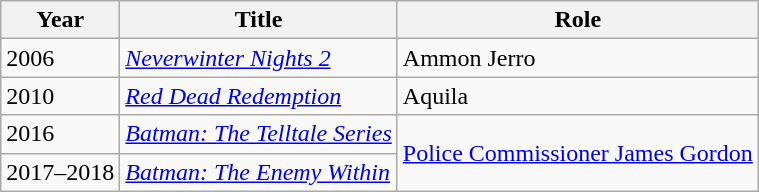<table class="wikitable">
<tr>
<th>Year</th>
<th>Title</th>
<th>Role</th>
</tr>
<tr>
<td>2006</td>
<td><em><a href='#'>Neverwinter Nights 2</a></em></td>
<td>Ammon Jerro</td>
</tr>
<tr>
<td>2010</td>
<td><em><a href='#'>Red Dead Redemption</a></em></td>
<td>Aquila</td>
</tr>
<tr>
<td>2016</td>
<td><em><a href='#'>Batman: The Telltale Series</a></em></td>
<td rowspan=2><a href='#'>Police Commissioner James Gordon</a></td>
</tr>
<tr>
<td>2017–2018</td>
<td><em><a href='#'>Batman: The Enemy Within</a></em></td>
</tr>
</table>
